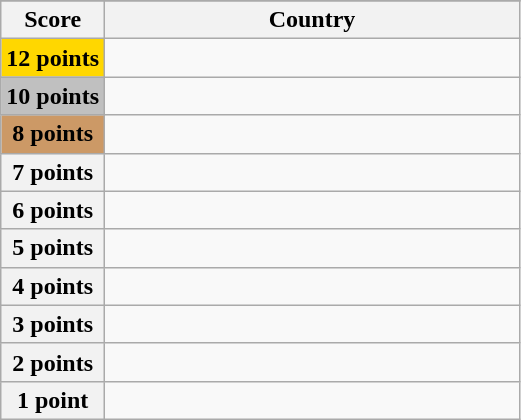<table class="wikitable">
<tr>
</tr>
<tr>
<th scope="col" width="20%">Score</th>
<th scope="col">Country</th>
</tr>
<tr>
<th scope="row" style="background:gold">12 points</th>
<td></td>
</tr>
<tr>
<th scope="row" style="background:silver">10 points</th>
<td></td>
</tr>
<tr>
<th scope="row" style="background:#CC9966">8 points</th>
<td></td>
</tr>
<tr>
<th scope="row">7 points</th>
<td></td>
</tr>
<tr>
<th scope="row">6 points</th>
<td></td>
</tr>
<tr>
<th scope="row">5 points</th>
<td></td>
</tr>
<tr>
<th scope="row">4 points</th>
<td></td>
</tr>
<tr>
<th scope="row">3 points</th>
<td></td>
</tr>
<tr>
<th scope="row">2 points</th>
<td></td>
</tr>
<tr>
<th scope="row">1 point</th>
<td></td>
</tr>
</table>
